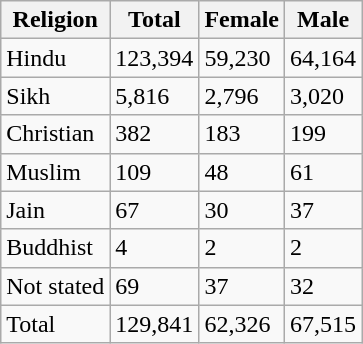<table class="wikitable sortable">
<tr>
<th>Religion</th>
<th>Total</th>
<th>Female</th>
<th>Male</th>
</tr>
<tr>
<td>Hindu</td>
<td>123,394</td>
<td>59,230</td>
<td>64,164</td>
</tr>
<tr>
<td>Sikh</td>
<td>5,816</td>
<td>2,796</td>
<td>3,020</td>
</tr>
<tr>
<td>Christian</td>
<td>382</td>
<td>183</td>
<td>199</td>
</tr>
<tr>
<td>Muslim</td>
<td>109</td>
<td>48</td>
<td>61</td>
</tr>
<tr>
<td>Jain</td>
<td>67</td>
<td>30</td>
<td>37</td>
</tr>
<tr>
<td>Buddhist</td>
<td>4</td>
<td>2</td>
<td>2</td>
</tr>
<tr>
<td>Not stated</td>
<td>69</td>
<td>37</td>
<td>32</td>
</tr>
<tr>
<td>Total</td>
<td>129,841</td>
<td>62,326</td>
<td>67,515</td>
</tr>
</table>
